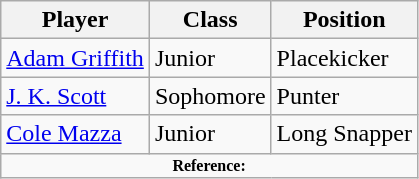<table class="wikitable">
<tr>
<th>Player</th>
<th>Class</th>
<th>Position</th>
</tr>
<tr>
<td><a href='#'>Adam Griffith</a></td>
<td> Junior</td>
<td>Placekicker</td>
</tr>
<tr>
<td><a href='#'>J. K. Scott</a></td>
<td>Sophomore</td>
<td>Punter</td>
</tr>
<tr>
<td><a href='#'>Cole Mazza</a></td>
<td>Junior</td>
<td>Long Snapper</td>
</tr>
<tr>
<td colspan="3"  style="font-size:8pt; text-align:center;"><strong>Reference:</strong></td>
</tr>
</table>
